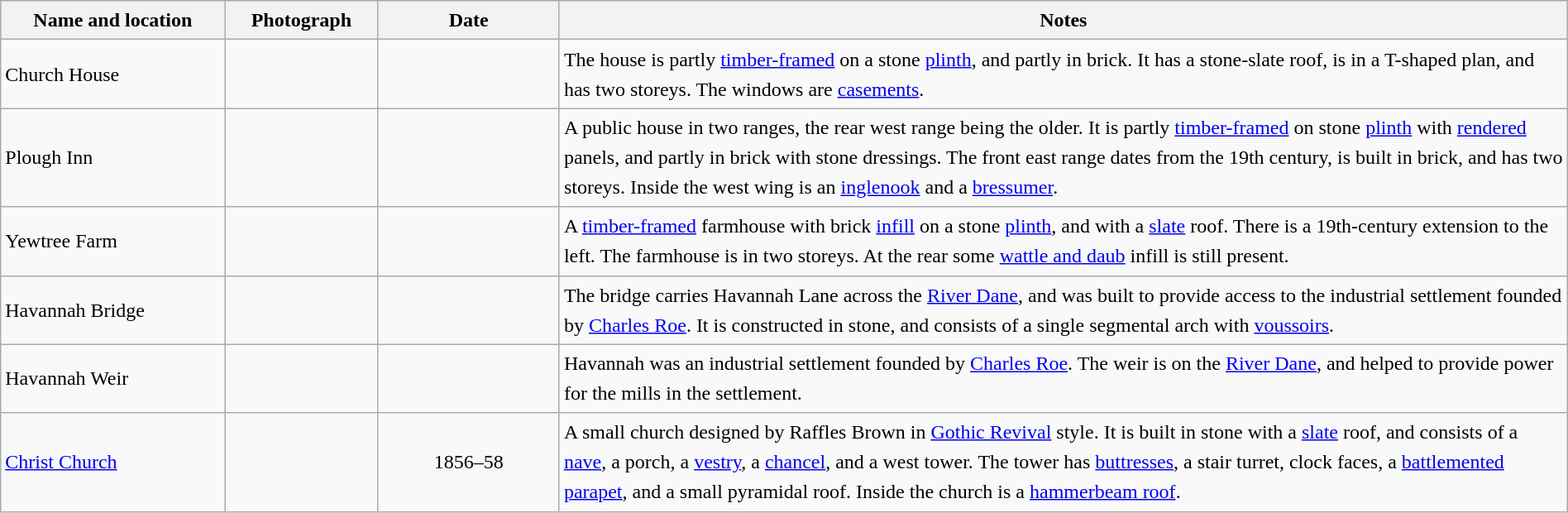<table class="wikitable sortable plainrowheaders" style="width:100%;border:0px;text-align:left;line-height:150%;">
<tr>
<th scope="col"  style="width:150px">Name and location</th>
<th scope="col"  style="width:100px" class="unsortable">Photograph</th>
<th scope="col"  style="width:120px">Date</th>
<th scope="col"  style="width:700px" class="unsortable">Notes</th>
</tr>
<tr>
<td>Church House<br><small></small></td>
<td></td>
<td align="center"></td>
<td>The house is partly <a href='#'>timber-framed</a> on a stone <a href='#'>plinth</a>, and partly in brick.  It has a stone-slate roof, is in a T-shaped plan, and has two storeys.  The windows are <a href='#'>casements</a>.</td>
</tr>
<tr>
<td>Plough Inn<br><small></small></td>
<td></td>
<td align="center"></td>
<td>A public house in two ranges, the rear west range being the older.  It is partly <a href='#'>timber-framed</a> on  stone <a href='#'>plinth</a> with <a href='#'>rendered</a> panels, and partly in brick with stone dressings.  The front east range dates from the 19th century, is built in brick, and has two storeys.  Inside the west wing is an <a href='#'>inglenook</a> and a <a href='#'>bressumer</a>.</td>
</tr>
<tr>
<td>Yewtree Farm<br><small></small></td>
<td></td>
<td align="center"></td>
<td>A <a href='#'>timber-framed</a> farmhouse with brick <a href='#'>infill</a> on a stone <a href='#'>plinth</a>, and with a <a href='#'>slate</a> roof.  There is a 19th-century extension to the left.  The farmhouse is in two storeys.  At the rear some <a href='#'>wattle and daub</a> infill is still present.</td>
</tr>
<tr>
<td>Havannah Bridge<br><small></small></td>
<td></td>
<td align="center"></td>
<td>The bridge carries Havannah Lane across the <a href='#'>River Dane</a>, and was built to provide access to the industrial settlement founded by <a href='#'>Charles Roe</a>.  It is constructed in stone, and consists of a single segmental arch with <a href='#'>voussoirs</a>.</td>
</tr>
<tr>
<td>Havannah Weir<br><small></small></td>
<td></td>
<td align="center"></td>
<td>Havannah was an industrial settlement founded by <a href='#'>Charles Roe</a>.  The weir is on the <a href='#'>River Dane</a>, and helped to provide power for the mills in the settlement.</td>
</tr>
<tr>
<td><a href='#'>Christ Church</a><br><small></small></td>
<td></td>
<td align="center">1856–58</td>
<td>A small church designed by Raffles Brown in <a href='#'>Gothic Revival</a> style.  It is built in stone with a <a href='#'>slate</a> roof, and consists of a <a href='#'>nave</a>, a porch, a <a href='#'>vestry</a>, a <a href='#'>chancel</a>, and a west tower.  The tower has <a href='#'>buttresses</a>, a stair turret, clock faces, a <a href='#'>battlemented</a> <a href='#'>parapet</a>, and a small pyramidal roof.  Inside the church is a <a href='#'>hammerbeam roof</a>.</td>
</tr>
<tr>
</tr>
</table>
